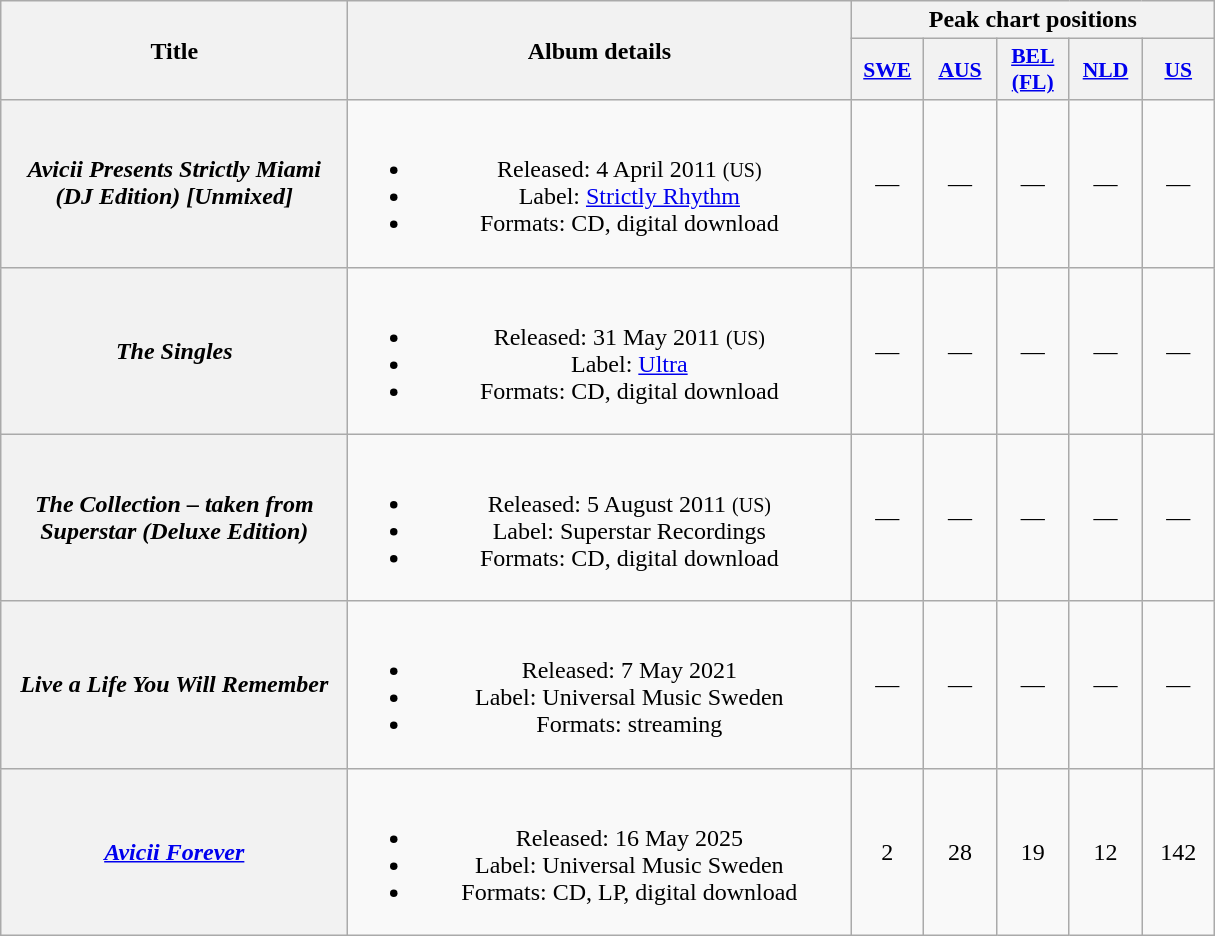<table class="wikitable plainrowheaders" style="text-align:center;" border="1">
<tr>
<th scope="col" rowspan="2" style="width:14em;">Title</th>
<th scope="col" rowspan="2" style="width:20.5em;">Album details</th>
<th scope="col" colspan="5">Peak chart positions</th>
</tr>
<tr>
<th scope="col" style="width:2.9em;font-size:90%;"><a href='#'>SWE</a><br></th>
<th scope="col" style="width:2.9em;font-size:90%;"><a href='#'>AUS</a><br></th>
<th scope="col" style="width:2.9em;font-size:90%;"><a href='#'>BEL<br>(FL)</a><br></th>
<th scope="col" style="width:2.9em;font-size:90%;"><a href='#'>NLD</a><br></th>
<th scope="col" style="width:2.9em;font-size:90%;"><a href='#'>US</a><br></th>
</tr>
<tr>
<th scope="row"><em>Avicii Presents Strictly Miami (DJ Edition) [Unmixed]</em></th>
<td><br><ul><li>Released: 4 April 2011 <small>(US)</small></li><li>Label: <a href='#'>Strictly Rhythm</a></li><li>Formats: CD, digital download</li></ul></td>
<td>—</td>
<td>—</td>
<td>—</td>
<td>—</td>
<td>—</td>
</tr>
<tr>
<th scope="row"><em>The Singles</em></th>
<td><br><ul><li>Released: 31 May 2011 <small>(US)</small></li><li>Label: <a href='#'>Ultra</a></li><li>Formats: CD, digital download</li></ul></td>
<td>—</td>
<td>—</td>
<td>—</td>
<td>—</td>
<td>—</td>
</tr>
<tr>
<th scope="row"><em>The Collection – taken from Superstar (Deluxe Edition)</em></th>
<td><br><ul><li>Released: 5 August 2011 <small>(US)</small></li><li>Label: Superstar Recordings</li><li>Formats: CD, digital download</li></ul></td>
<td>—</td>
<td>—</td>
<td>—</td>
<td>—</td>
<td>—</td>
</tr>
<tr>
<th scope="row"><em>Live a Life You Will Remember</em></th>
<td><br><ul><li>Released: 7 May 2021</li><li>Label: Universal Music Sweden</li><li>Formats: streaming</li></ul></td>
<td>—</td>
<td>—</td>
<td>—</td>
<td>—</td>
<td>—</td>
</tr>
<tr>
<th scope="row"><em><a href='#'>Avicii Forever</a></em></th>
<td><br><ul><li>Released: 16 May 2025</li><li>Label: Universal Music Sweden</li><li>Formats: CD, LP, digital download</li></ul></td>
<td>2<br></td>
<td>28<br></td>
<td>19</td>
<td>12</td>
<td>142</td>
</tr>
</table>
